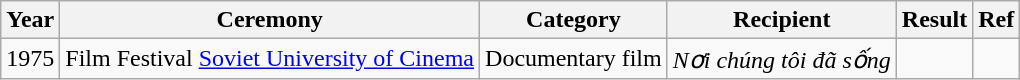<table class="wikitable">
<tr>
<th>Year</th>
<th>Ceremony</th>
<th>Category</th>
<th>Recipient</th>
<th>Result</th>
<th>Ref</th>
</tr>
<tr>
<td>1975</td>
<td>Film Festival <a href='#'>Soviet University of Cinema</a></td>
<td>Documentary film</td>
<td><em>Nơi chúng tôi đã sống</em></td>
<td></td>
<td></td>
</tr>
</table>
